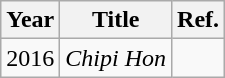<table class="wikitable">
<tr>
<th>Year</th>
<th>Title</th>
<th>Ref.</th>
</tr>
<tr>
<td>2016</td>
<td><em>Chipi Hon</em></td>
<td></td>
</tr>
</table>
